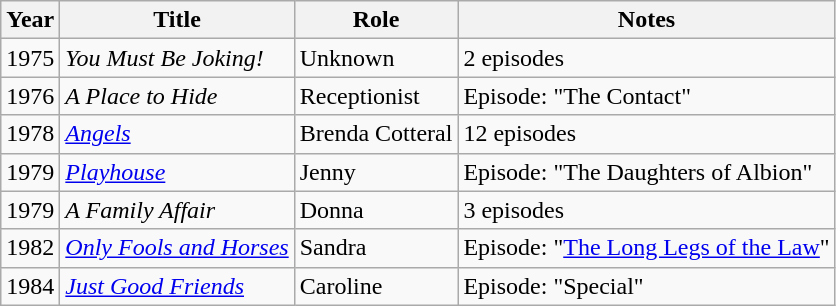<table class="wikitable sortable">
<tr>
<th>Year</th>
<th>Title</th>
<th>Role</th>
<th class="unsortable">Notes</th>
</tr>
<tr>
<td>1975</td>
<td><em>You Must Be Joking!</em></td>
<td>Unknown</td>
<td>2 episodes</td>
</tr>
<tr>
<td>1976</td>
<td><em>A Place to Hide</em></td>
<td>Receptionist</td>
<td>Episode: "The Contact"</td>
</tr>
<tr>
<td>1978</td>
<td><em><a href='#'>Angels</a></em></td>
<td>Brenda Cotteral</td>
<td>12 episodes</td>
</tr>
<tr>
<td>1979</td>
<td><em><a href='#'>Playhouse</a></em></td>
<td>Jenny</td>
<td>Episode: "The Daughters of Albion"</td>
</tr>
<tr>
<td>1979</td>
<td><em>A Family Affair</em></td>
<td>Donna</td>
<td>3 episodes</td>
</tr>
<tr>
<td>1982</td>
<td><em><a href='#'>Only Fools and Horses</a></em></td>
<td>Sandra</td>
<td>Episode: "<a href='#'>The Long Legs of the Law</a>"</td>
</tr>
<tr>
<td>1984</td>
<td><em><a href='#'>Just Good Friends</a></em></td>
<td>Caroline</td>
<td>Episode: "Special"</td>
</tr>
</table>
